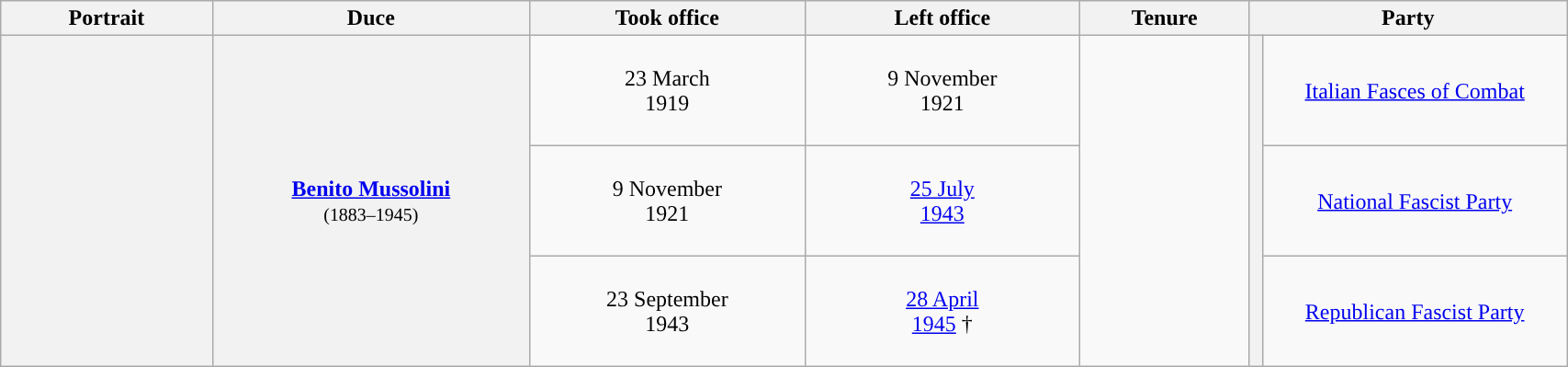<table class="wikitable" style="text-align:center; style="width=90%">
<tr>
<th width=10%>Portrait</th>
<th width=15%>Duce<br></th>
<th width=13%>Took office</th>
<th width=13%>Left office</th>
<th width=8%>Tenure</th>
<th colspan=2 width=15%>Party</th>
</tr>
<tr style="height:5em;">
<th rowspan=3></th>
<th scope="row" style="font-weight:normal" rowspan=3><strong><a href='#'>Benito Mussolini</a></strong><br><small>(1883–1945)</small></th>
<td>23 March<br>1919</td>
<td>9 November<br>1921</td>
<td rowspan=3></td>
<th rowspan=3 style="background:"></th>
<td><a href='#'>Italian Fasces of Combat</a></td>
</tr>
<tr style="height:5em;">
<td>9 November<br>1921</td>
<td><a href='#'>25 July<br>1943</a></td>
<td><a href='#'>National Fascist Party</a></td>
</tr>
<tr style="height:5em;">
<td>23 September<br>1943</td>
<td><a href='#'>28 April<br>1945</a> †</td>
<td><a href='#'>Republican Fascist Party</a></td>
</tr>
</table>
